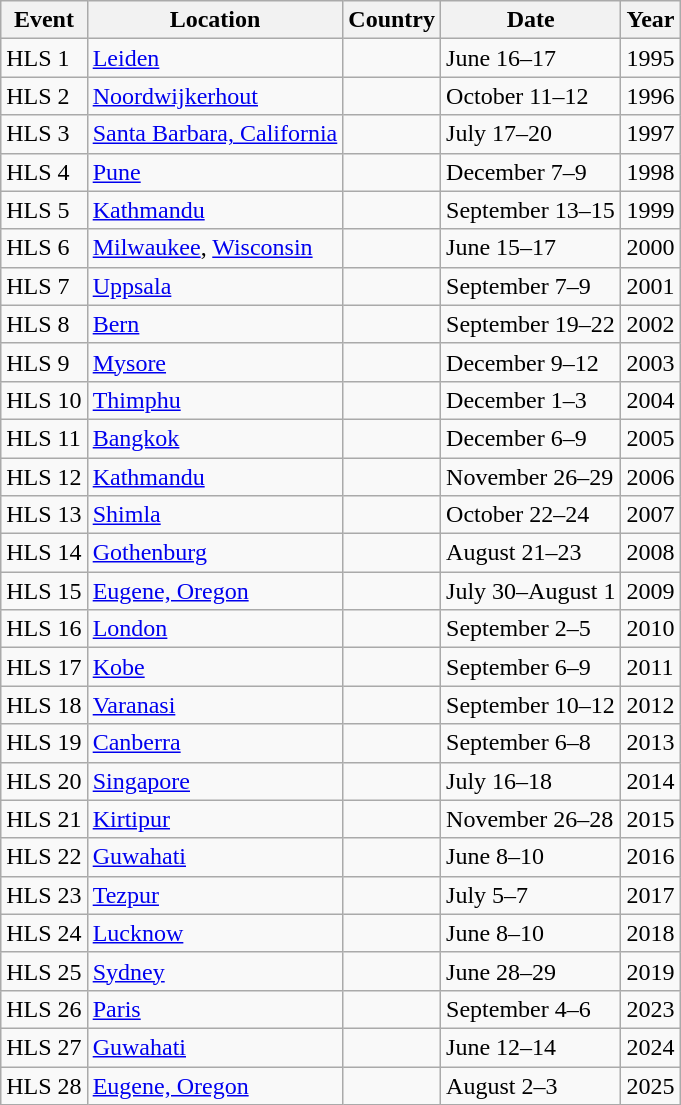<table class="wikitable">
<tr>
<th>Event</th>
<th>Location</th>
<th>Country</th>
<th>Date</th>
<th>Year</th>
</tr>
<tr>
<td>HLS 1</td>
<td><a href='#'>Leiden</a></td>
<td></td>
<td>June 16–17</td>
<td>1995</td>
</tr>
<tr>
<td>HLS 2</td>
<td><a href='#'>Noordwijkerhout</a></td>
<td></td>
<td>October 11–12</td>
<td>1996</td>
</tr>
<tr>
<td>HLS 3</td>
<td><a href='#'>Santa Barbara, California</a></td>
<td></td>
<td>July 17–20</td>
<td>1997</td>
</tr>
<tr>
<td>HLS 4</td>
<td><a href='#'>Pune</a></td>
<td></td>
<td>December 7–9</td>
<td>1998</td>
</tr>
<tr>
<td>HLS 5</td>
<td><a href='#'>Kathmandu</a></td>
<td></td>
<td>September 13–15</td>
<td>1999</td>
</tr>
<tr>
<td>HLS 6</td>
<td><a href='#'>Milwaukee</a>, <a href='#'>Wisconsin</a></td>
<td></td>
<td>June 15–17</td>
<td>2000</td>
</tr>
<tr>
<td>HLS 7</td>
<td><a href='#'>Uppsala</a></td>
<td></td>
<td>September 7–9</td>
<td>2001</td>
</tr>
<tr>
<td>HLS 8</td>
<td><a href='#'>Bern</a></td>
<td></td>
<td>September 19–22</td>
<td>2002</td>
</tr>
<tr>
<td>HLS 9</td>
<td><a href='#'>Mysore</a></td>
<td></td>
<td>December 9–12</td>
<td>2003</td>
</tr>
<tr>
<td>HLS 10</td>
<td><a href='#'>Thimphu</a></td>
<td></td>
<td>December 1–3</td>
<td>2004</td>
</tr>
<tr>
<td>HLS 11</td>
<td><a href='#'>Bangkok</a></td>
<td></td>
<td>December 6–9</td>
<td>2005</td>
</tr>
<tr>
<td>HLS 12</td>
<td><a href='#'>Kathmandu</a></td>
<td></td>
<td>November 26–29</td>
<td>2006</td>
</tr>
<tr>
<td>HLS 13</td>
<td><a href='#'>Shimla</a></td>
<td></td>
<td>October 22–24</td>
<td>2007</td>
</tr>
<tr>
<td>HLS 14</td>
<td><a href='#'>Gothenburg</a></td>
<td></td>
<td>August 21–23</td>
<td>2008</td>
</tr>
<tr>
<td>HLS 15</td>
<td><a href='#'>Eugene, Oregon</a></td>
<td></td>
<td>July 30–August 1</td>
<td>2009</td>
</tr>
<tr>
<td>HLS 16</td>
<td><a href='#'>London</a></td>
<td></td>
<td>September 2–5</td>
<td>2010</td>
</tr>
<tr>
<td>HLS 17</td>
<td><a href='#'>Kobe</a></td>
<td></td>
<td>September 6–9</td>
<td>2011</td>
</tr>
<tr>
<td>HLS 18</td>
<td><a href='#'>Varanasi</a></td>
<td></td>
<td>September 10–12</td>
<td>2012</td>
</tr>
<tr>
<td>HLS 19</td>
<td><a href='#'>Canberra</a></td>
<td></td>
<td>September 6–8</td>
<td>2013</td>
</tr>
<tr>
<td>HLS 20</td>
<td><a href='#'>Singapore</a></td>
<td></td>
<td>July 16–18</td>
<td>2014</td>
</tr>
<tr>
<td>HLS 21</td>
<td><a href='#'>Kirtipur</a></td>
<td></td>
<td>November 26–28</td>
<td>2015</td>
</tr>
<tr>
<td>HLS 22</td>
<td><a href='#'>Guwahati</a></td>
<td></td>
<td>June 8–10</td>
<td>2016</td>
</tr>
<tr>
<td>HLS 23</td>
<td><a href='#'>Tezpur</a></td>
<td></td>
<td>July 5–7</td>
<td>2017</td>
</tr>
<tr>
<td>HLS 24</td>
<td><a href='#'>Lucknow</a></td>
<td></td>
<td>June 8–10</td>
<td>2018</td>
</tr>
<tr>
<td>HLS 25</td>
<td><a href='#'>Sydney</a></td>
<td></td>
<td>June 28–29</td>
<td>2019</td>
</tr>
<tr>
<td>HLS 26</td>
<td><a href='#'>Paris</a></td>
<td></td>
<td>September 4–6</td>
<td>2023</td>
</tr>
<tr>
<td>HLS 27</td>
<td><a href='#'>Guwahati</a></td>
<td></td>
<td>June 12–14</td>
<td>2024</td>
</tr>
<tr>
<td>HLS 28</td>
<td><a href='#'>Eugene, Oregon</a></td>
<td></td>
<td>August 2–3</td>
<td>2025</td>
</tr>
</table>
